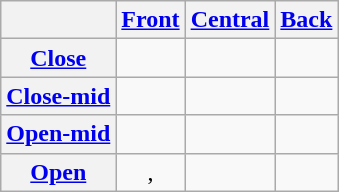<table class="wikitable" style="text-align:center">
<tr>
<th></th>
<th><a href='#'>Front</a></th>
<th><a href='#'>Central</a></th>
<th><a href='#'>Back</a></th>
</tr>
<tr>
<th><a href='#'>Close</a></th>
<td></td>
<td></td>
<td></td>
</tr>
<tr>
<th><a href='#'>Close-mid</a></th>
<td></td>
<td></td>
<td></td>
</tr>
<tr>
<th><a href='#'>Open-mid</a></th>
<td></td>
<td></td>
<td></td>
</tr>
<tr>
<th><a href='#'>Open</a></th>
<td>, </td>
<td></td>
<td></td>
</tr>
</table>
